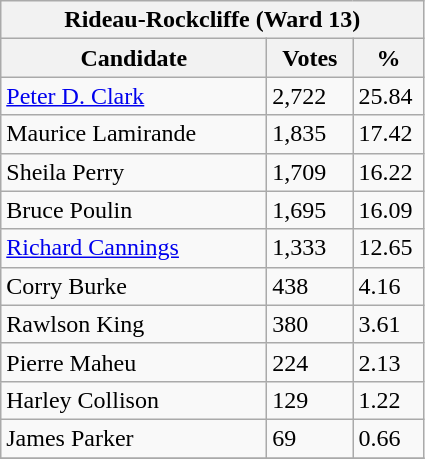<table class="wikitable">
<tr>
<th colspan="3">Rideau-Rockcliffe (Ward 13)</th>
</tr>
<tr>
<th style="width: 170px">Candidate</th>
<th style="width: 50px">Votes</th>
<th style="width: 40px">%</th>
</tr>
<tr>
<td><a href='#'>Peter D. Clark</a></td>
<td>2,722</td>
<td>25.84</td>
</tr>
<tr>
<td>Maurice Lamirande</td>
<td>1,835</td>
<td>17.42</td>
</tr>
<tr>
<td>Sheila Perry</td>
<td>1,709</td>
<td>16.22</td>
</tr>
<tr>
<td>Bruce Poulin</td>
<td>1,695</td>
<td>16.09</td>
</tr>
<tr>
<td><a href='#'>Richard Cannings</a></td>
<td>1,333</td>
<td>12.65</td>
</tr>
<tr>
<td>Corry Burke</td>
<td>438</td>
<td>4.16</td>
</tr>
<tr>
<td>Rawlson King</td>
<td>380</td>
<td>3.61</td>
</tr>
<tr>
<td>Pierre Maheu</td>
<td>224</td>
<td>2.13</td>
</tr>
<tr>
<td>Harley Collison</td>
<td>129</td>
<td>1.22</td>
</tr>
<tr>
<td>James Parker</td>
<td>69</td>
<td>0.66</td>
</tr>
<tr>
</tr>
</table>
